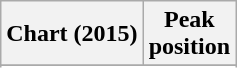<table class="wikitable sortable">
<tr>
<th>Chart (2015)</th>
<th>Peak<br>position</th>
</tr>
<tr>
</tr>
<tr>
</tr>
<tr>
</tr>
<tr>
</tr>
<tr>
</tr>
</table>
